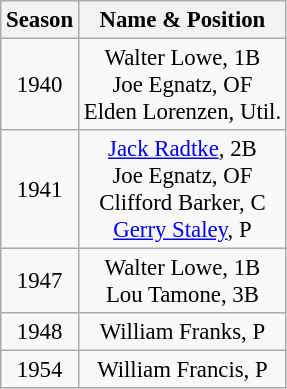<table class="wikitable" style="text-align:center; font-size: 95%;">
<tr>
<th>Season</th>
<th>Name & Position</th>
</tr>
<tr>
<td>1940</td>
<td>Walter Lowe, 1B<br>Joe Egnatz, OF<br>Elden Lorenzen, Util.</td>
</tr>
<tr>
<td>1941</td>
<td><a href='#'>Jack Radtke</a>, 2B<br>Joe Egnatz, OF<br>Clifford Barker, C<br><a href='#'>Gerry Staley</a>, P</td>
</tr>
<tr>
<td>1947</td>
<td>Walter Lowe, 1B<br>Lou Tamone, 3B</td>
</tr>
<tr>
<td>1948</td>
<td>William Franks, P</td>
</tr>
<tr>
<td>1954</td>
<td>William Francis, P</td>
</tr>
</table>
